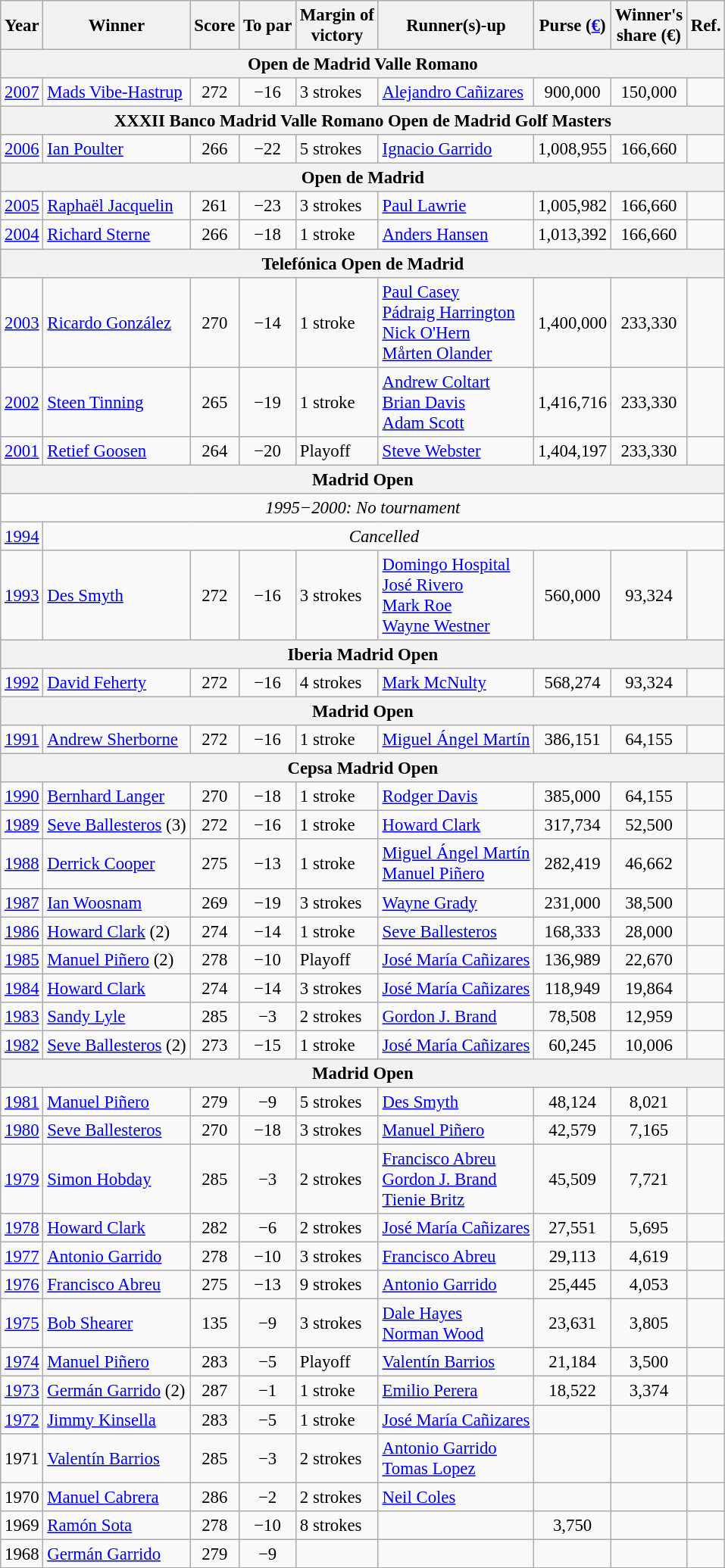<table class=wikitable style="font-size:95%">
<tr>
<th>Year</th>
<th>Winner</th>
<th>Score</th>
<th>To par</th>
<th>Margin of<br>victory</th>
<th>Runner(s)-up</th>
<th>Purse (<a href='#'>€</a>)</th>
<th>Winner's<br>share (€)</th>
<th>Ref.</th>
</tr>
<tr>
<th colspan=9>Open de Madrid Valle Romano</th>
</tr>
<tr>
<td><a href='#'>2007</a></td>
<td> <a href='#'>Mads Vibe-Hastrup</a></td>
<td align=center>272</td>
<td align=center>−16</td>
<td>3 strokes</td>
<td> <a href='#'>Alejandro Cañizares</a></td>
<td align=center>900,000</td>
<td align=center>150,000</td>
<td></td>
</tr>
<tr>
<th colspan=9>XXXII Banco Madrid Valle Romano Open de Madrid Golf Masters</th>
</tr>
<tr>
<td><a href='#'>2006</a></td>
<td> <a href='#'>Ian Poulter</a></td>
<td align=center>266</td>
<td align=center>−22</td>
<td>5 strokes</td>
<td> <a href='#'>Ignacio Garrido</a></td>
<td align=center>1,008,955</td>
<td align=center>166,660</td>
<td></td>
</tr>
<tr>
<th colspan=9>Open de Madrid</th>
</tr>
<tr>
<td><a href='#'>2005</a></td>
<td> <a href='#'>Raphaël Jacquelin</a></td>
<td align=center>261</td>
<td align=center>−23</td>
<td>3 strokes</td>
<td> <a href='#'>Paul Lawrie</a></td>
<td align=center>1,005,982</td>
<td align=center>166,660</td>
<td></td>
</tr>
<tr>
<td><a href='#'>2004</a></td>
<td> <a href='#'>Richard Sterne</a></td>
<td align=center>266</td>
<td align=center>−18</td>
<td>1 stroke</td>
<td> <a href='#'>Anders Hansen</a></td>
<td align=center>1,013,392</td>
<td align=center>166,660</td>
<td></td>
</tr>
<tr>
<th colspan=9>Telefónica Open de Madrid</th>
</tr>
<tr>
<td><a href='#'>2003</a></td>
<td> <a href='#'>Ricardo González</a></td>
<td align=center>270</td>
<td align=center>−14</td>
<td>1 stroke</td>
<td> <a href='#'>Paul Casey</a><br> <a href='#'>Pádraig Harrington</a><br> <a href='#'>Nick O'Hern</a><br> <a href='#'>Mårten Olander</a></td>
<td align=center>1,400,000</td>
<td align=center>233,330</td>
<td></td>
</tr>
<tr>
<td><a href='#'>2002</a></td>
<td> <a href='#'>Steen Tinning</a></td>
<td align=center>265</td>
<td align=center>−19</td>
<td>1 stroke</td>
<td> <a href='#'>Andrew Coltart</a><br> <a href='#'>Brian Davis</a><br> <a href='#'>Adam Scott</a></td>
<td align=center>1,416,716</td>
<td align=center>233,330</td>
<td></td>
</tr>
<tr>
<td><a href='#'>2001</a></td>
<td> <a href='#'>Retief Goosen</a></td>
<td align=center>264</td>
<td align=center>−20</td>
<td>Playoff</td>
<td> <a href='#'>Steve Webster</a></td>
<td align=center>1,404,197</td>
<td align=center>233,330</td>
<td></td>
</tr>
<tr>
<th colspan=9>Madrid Open</th>
</tr>
<tr>
<td colspan=9 align=center><em>1995−2000: No tournament</em></td>
</tr>
<tr>
<td><a href='#'>1994</a></td>
<td colspan=8 align=center><em>Cancelled</em></td>
</tr>
<tr>
<td><a href='#'>1993</a></td>
<td> <a href='#'>Des Smyth</a></td>
<td align=center>272</td>
<td align=center>−16</td>
<td>3 strokes</td>
<td> <a href='#'>Domingo Hospital</a><br> <a href='#'>José Rivero</a><br> <a href='#'>Mark Roe</a><br> <a href='#'>Wayne Westner</a></td>
<td align=center>560,000</td>
<td align=center>93,324</td>
<td></td>
</tr>
<tr>
<th colspan=9>Iberia Madrid Open</th>
</tr>
<tr>
<td><a href='#'>1992</a></td>
<td> <a href='#'>David Feherty</a></td>
<td align=center>272</td>
<td align=center>−16</td>
<td>4 strokes</td>
<td> <a href='#'>Mark McNulty</a></td>
<td align=center>568,274</td>
<td align=center>93,324</td>
<td></td>
</tr>
<tr>
<th colspan=9>Madrid Open</th>
</tr>
<tr>
<td><a href='#'>1991</a></td>
<td> <a href='#'>Andrew Sherborne</a></td>
<td align=center>272</td>
<td align=center>−16</td>
<td>1 stroke</td>
<td> <a href='#'>Miguel Ángel Martín</a></td>
<td align=center>386,151</td>
<td align=center>64,155</td>
<td></td>
</tr>
<tr>
<th colspan=9>Cepsa Madrid Open</th>
</tr>
<tr>
<td><a href='#'>1990</a></td>
<td> <a href='#'>Bernhard Langer</a></td>
<td align=center>270</td>
<td align=center>−18</td>
<td>1 stroke</td>
<td> <a href='#'>Rodger Davis</a></td>
<td align=center>385,000</td>
<td align=center>64,155</td>
<td></td>
</tr>
<tr>
<td><a href='#'>1989</a></td>
<td> <a href='#'>Seve Ballesteros</a> (3)</td>
<td align=center>272</td>
<td align=center>−16</td>
<td>1 stroke</td>
<td> <a href='#'>Howard Clark</a></td>
<td align=center>317,734</td>
<td align=center>52,500</td>
<td></td>
</tr>
<tr>
<td><a href='#'>1988</a></td>
<td> <a href='#'>Derrick Cooper</a></td>
<td align=center>275</td>
<td align=center>−13</td>
<td>1 stroke</td>
<td> <a href='#'>Miguel Ángel Martín</a><br> <a href='#'>Manuel Piñero</a></td>
<td align=center>282,419</td>
<td align=center>46,662</td>
<td></td>
</tr>
<tr>
<td><a href='#'>1987</a></td>
<td> <a href='#'>Ian Woosnam</a></td>
<td align=center>269</td>
<td align=center>−19</td>
<td>3 strokes</td>
<td> <a href='#'>Wayne Grady</a></td>
<td align=center>231,000</td>
<td align=center>38,500</td>
<td></td>
</tr>
<tr>
<td><a href='#'>1986</a></td>
<td> <a href='#'>Howard Clark</a> (2)</td>
<td align=center>274</td>
<td align=center>−14</td>
<td>1 stroke</td>
<td> <a href='#'>Seve Ballesteros</a></td>
<td align=center>168,333</td>
<td align=center>28,000</td>
<td></td>
</tr>
<tr>
<td><a href='#'>1985</a></td>
<td> <a href='#'>Manuel Piñero</a> (2)</td>
<td align=center>278</td>
<td align=center>−10</td>
<td>Playoff</td>
<td> <a href='#'>José María Cañizares</a></td>
<td align=center>136,989</td>
<td align=center>22,670</td>
<td></td>
</tr>
<tr>
<td><a href='#'>1984</a></td>
<td> <a href='#'>Howard Clark</a></td>
<td align=center>274</td>
<td align=center>−14</td>
<td>3 strokes</td>
<td> <a href='#'>José María Cañizares</a></td>
<td align=center>118,949</td>
<td align=center>19,864</td>
<td></td>
</tr>
<tr>
<td><a href='#'>1983</a></td>
<td> <a href='#'>Sandy Lyle</a></td>
<td align=center>285</td>
<td align=center>−3</td>
<td>2 strokes</td>
<td> <a href='#'>Gordon J. Brand</a></td>
<td align=center>78,508</td>
<td align=center>12,959</td>
<td></td>
</tr>
<tr>
<td><a href='#'>1982</a></td>
<td> <a href='#'>Seve Ballesteros</a> (2)</td>
<td align=center>273</td>
<td align=center>−15</td>
<td>1 stroke</td>
<td> <a href='#'>José María Cañizares</a></td>
<td align=center>60,245</td>
<td align=center>10,006</td>
<td></td>
</tr>
<tr>
<th colspan=9>Madrid Open</th>
</tr>
<tr>
<td><a href='#'>1981</a></td>
<td> <a href='#'>Manuel Piñero</a></td>
<td align=center>279</td>
<td align=center>−9</td>
<td>5 strokes</td>
<td> <a href='#'>Des Smyth</a></td>
<td align=center>48,124</td>
<td align=center>8,021</td>
<td></td>
</tr>
<tr>
<td><a href='#'>1980</a></td>
<td> <a href='#'>Seve Ballesteros</a></td>
<td align=center>270</td>
<td align=center>−18</td>
<td>3 strokes</td>
<td> <a href='#'>Manuel Piñero</a></td>
<td align=center>42,579</td>
<td align=center>7,165</td>
<td></td>
</tr>
<tr>
<td><a href='#'>1979</a></td>
<td> <a href='#'>Simon Hobday</a></td>
<td align=center>285</td>
<td align=center>−3</td>
<td>2 strokes</td>
<td> <a href='#'>Francisco Abreu</a><br> <a href='#'>Gordon J. Brand</a><br> <a href='#'>Tienie Britz</a></td>
<td align=center>45,509</td>
<td align=center>7,721</td>
<td></td>
</tr>
<tr>
<td><a href='#'>1978</a></td>
<td> <a href='#'>Howard Clark</a></td>
<td align=center>282</td>
<td align=center>−6</td>
<td>2 strokes</td>
<td> <a href='#'>José María Cañizares</a></td>
<td align=center>27,551</td>
<td align=center>5,695</td>
<td></td>
</tr>
<tr>
<td><a href='#'>1977</a></td>
<td> <a href='#'>Antonio Garrido</a></td>
<td align=center>278</td>
<td align=center>−10</td>
<td>3 strokes</td>
<td> <a href='#'>Francisco Abreu</a></td>
<td align=center>29,113</td>
<td align=center>4,619</td>
<td></td>
</tr>
<tr>
<td><a href='#'>1976</a></td>
<td> <a href='#'>Francisco Abreu</a></td>
<td align=center>275</td>
<td align=center>−13</td>
<td>9 strokes</td>
<td> <a href='#'>Antonio Garrido</a></td>
<td align=center>25,445</td>
<td align=center>4,053</td>
<td></td>
</tr>
<tr>
<td><a href='#'>1975</a></td>
<td> <a href='#'>Bob Shearer</a></td>
<td align=center>135</td>
<td align=center>−9</td>
<td>3 strokes</td>
<td> <a href='#'>Dale Hayes</a><br> <a href='#'>Norman Wood</a></td>
<td align=center>23,631</td>
<td align=center>3,805</td>
<td></td>
</tr>
<tr>
<td><a href='#'>1974</a></td>
<td> <a href='#'>Manuel Piñero</a></td>
<td align=center>283</td>
<td align=center>−5</td>
<td>Playoff</td>
<td> <a href='#'>Valentín Barrios</a></td>
<td align=center>21,184</td>
<td align=center>3,500</td>
<td></td>
</tr>
<tr>
<td><a href='#'>1973</a></td>
<td> <a href='#'>Germán Garrido</a> (2)</td>
<td align=center>287</td>
<td align=center>−1</td>
<td>1 stroke</td>
<td> <a href='#'>Emilio Perera</a></td>
<td align=center>18,522</td>
<td align=center>3,374</td>
<td></td>
</tr>
<tr>
<td><a href='#'>1972</a></td>
<td> <a href='#'>Jimmy Kinsella</a></td>
<td align=center>283</td>
<td align=center>−5</td>
<td>1 stroke</td>
<td> <a href='#'>José María Cañizares</a></td>
<td></td>
<td></td>
<td></td>
</tr>
<tr>
<td>1971</td>
<td> <a href='#'>Valentín Barrios</a></td>
<td align=center>285</td>
<td align=center>−3</td>
<td>2 strokes</td>
<td> <a href='#'>Antonio Garrido</a><br> <a href='#'>Tomas Lopez</a></td>
<td></td>
<td></td>
<td></td>
</tr>
<tr>
<td>1970</td>
<td> <a href='#'>Manuel Cabrera</a></td>
<td align=center>286</td>
<td align=center>−2</td>
<td>2 strokes</td>
<td> <a href='#'>Neil Coles</a></td>
<td></td>
<td></td>
<td></td>
</tr>
<tr>
<td>1969</td>
<td> <a href='#'>Ramón Sota</a></td>
<td align=center>278</td>
<td align=center>−10</td>
<td>8 strokes</td>
<td></td>
<td align=center>3,750</td>
<td></td>
<td></td>
</tr>
<tr>
<td>1968</td>
<td> <a href='#'>Germán Garrido</a></td>
<td align=center>279</td>
<td align=center>−9</td>
<td></td>
<td></td>
<td></td>
<td></td>
<td></td>
</tr>
</table>
